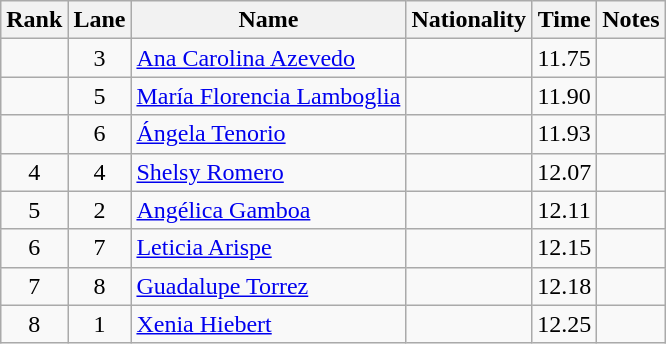<table class="wikitable sortable" style="text-align:center">
<tr>
<th>Rank</th>
<th>Lane</th>
<th>Name</th>
<th>Nationality</th>
<th>Time</th>
<th>Notes</th>
</tr>
<tr>
<td></td>
<td>3</td>
<td align=left><a href='#'>Ana Carolina Azevedo</a></td>
<td align=left></td>
<td>11.75</td>
<td></td>
</tr>
<tr>
<td></td>
<td>5</td>
<td align=left><a href='#'>María Florencia Lamboglia</a></td>
<td align=left></td>
<td>11.90</td>
<td></td>
</tr>
<tr>
<td></td>
<td>6</td>
<td align=left><a href='#'>Ángela Tenorio</a></td>
<td align=left></td>
<td>11.93</td>
<td></td>
</tr>
<tr>
<td>4</td>
<td>4</td>
<td align=left><a href='#'>Shelsy Romero</a></td>
<td align=left></td>
<td>12.07</td>
<td></td>
</tr>
<tr>
<td>5</td>
<td>2</td>
<td align=left><a href='#'>Angélica Gamboa</a></td>
<td align=left></td>
<td>12.11</td>
<td></td>
</tr>
<tr>
<td>6</td>
<td>7</td>
<td align=left><a href='#'>Leticia Arispe</a></td>
<td align=left></td>
<td>12.15</td>
<td></td>
</tr>
<tr>
<td>7</td>
<td>8</td>
<td align=left><a href='#'>Guadalupe Torrez</a></td>
<td align=left></td>
<td>12.18</td>
<td></td>
</tr>
<tr>
<td>8</td>
<td>1</td>
<td align=left><a href='#'>Xenia Hiebert</a></td>
<td align=left></td>
<td>12.25</td>
<td></td>
</tr>
</table>
